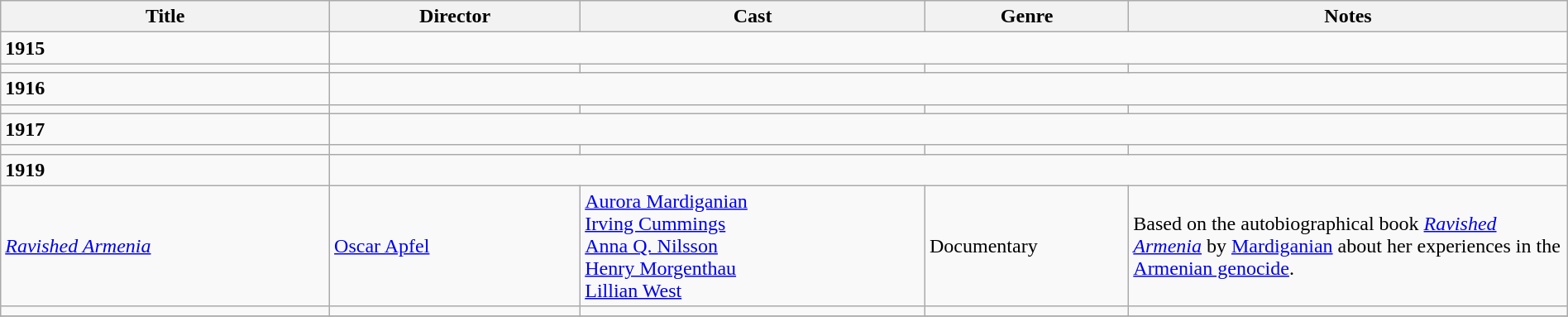<table class="wikitable" width= "100%">
<tr>
<th width=21%>Title</th>
<th width=16%>Director</th>
<th width=22%>Cast</th>
<th width=13%>Genre</th>
<th width=28%>Notes</th>
</tr>
<tr>
<td><strong>1915</strong></td>
</tr>
<tr>
<td></td>
<td></td>
<td></td>
<td></td>
<td></td>
</tr>
<tr>
<td><strong>1916</strong></td>
</tr>
<tr>
<td></td>
<td></td>
<td></td>
<td></td>
<td></td>
</tr>
<tr>
<td><strong>1917</strong></td>
</tr>
<tr>
<td></td>
<td></td>
<td></td>
<td></td>
<td></td>
</tr>
<tr>
<td><strong>1919</strong></td>
</tr>
<tr>
<td><em><a href='#'>Ravished Armenia</a></em></td>
<td><a href='#'>Oscar Apfel</a></td>
<td><a href='#'>Aurora Mardiganian</a><br><a href='#'>Irving Cummings</a><br><a href='#'>Anna Q. Nilsson</a><br><a href='#'>Henry Morgenthau</a><br><a href='#'>Lillian West</a></td>
<td>Documentary</td>
<td>Based on the autobiographical book <em><a href='#'>Ravished Armenia</a></em> by <a href='#'>Mardiganian</a> about her experiences in the <a href='#'>Armenian genocide</a>.</td>
</tr>
<tr>
<td></td>
<td></td>
<td></td>
<td></td>
<td></td>
</tr>
<tr>
</tr>
</table>
